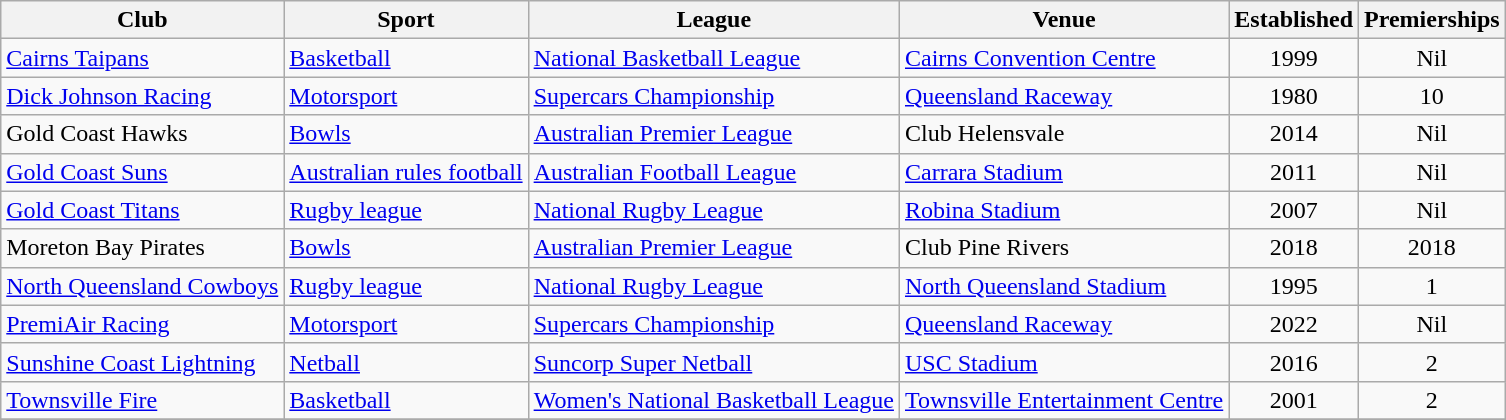<table class="wikitable sortable">
<tr>
<th>Club</th>
<th>Sport</th>
<th>League</th>
<th>Venue</th>
<th>Established</th>
<th>Premierships</th>
</tr>
<tr>
<td><a href='#'>Cairns Taipans</a></td>
<td><a href='#'>Basketball</a></td>
<td><a href='#'>National Basketball League</a></td>
<td><a href='#'>Cairns Convention Centre</a></td>
<td align="center">1999</td>
<td align="center">Nil</td>
</tr>
<tr>
<td><a href='#'>Dick Johnson Racing</a></td>
<td><a href='#'>Motorsport</a></td>
<td><a href='#'>Supercars Championship</a></td>
<td><a href='#'>Queensland Raceway</a></td>
<td align="center">1980</td>
<td align="center">10</td>
</tr>
<tr>
<td>Gold Coast Hawks</td>
<td><a href='#'>Bowls</a></td>
<td><a href='#'>Australian Premier League</a></td>
<td>Club Helensvale</td>
<td align="center">2014</td>
<td align="center">Nil</td>
</tr>
<tr>
<td><a href='#'>Gold Coast Suns</a></td>
<td><a href='#'>Australian rules football</a></td>
<td><a href='#'>Australian Football League</a></td>
<td><a href='#'>Carrara Stadium</a></td>
<td align="center">2011</td>
<td align="center">Nil</td>
</tr>
<tr>
<td><a href='#'>Gold Coast Titans</a></td>
<td><a href='#'>Rugby league</a></td>
<td><a href='#'>National Rugby League</a></td>
<td><a href='#'>Robina Stadium</a></td>
<td align="center">2007</td>
<td align="center">Nil</td>
</tr>
<tr>
<td>Moreton Bay Pirates</td>
<td><a href='#'>Bowls</a></td>
<td><a href='#'>Australian Premier League</a></td>
<td>Club Pine Rivers</td>
<td align="center">2018</td>
<td align="center">2018</td>
</tr>
<tr>
<td><a href='#'>North Queensland Cowboys</a></td>
<td><a href='#'>Rugby league</a></td>
<td><a href='#'>National Rugby League</a></td>
<td><a href='#'>North Queensland Stadium</a></td>
<td align="center">1995</td>
<td align="center">1</td>
</tr>
<tr>
<td><a href='#'>PremiAir Racing</a></td>
<td><a href='#'>Motorsport</a></td>
<td><a href='#'>Supercars Championship</a></td>
<td><a href='#'>Queensland Raceway</a></td>
<td align="center">2022</td>
<td align="center">Nil</td>
</tr>
<tr>
<td><a href='#'>Sunshine Coast Lightning</a></td>
<td><a href='#'>Netball</a></td>
<td><a href='#'>Suncorp Super Netball</a></td>
<td><a href='#'>USC Stadium</a></td>
<td align="center">2016</td>
<td align="center">2</td>
</tr>
<tr>
<td><a href='#'>Townsville Fire</a></td>
<td><a href='#'>Basketball</a></td>
<td><a href='#'>Women's National Basketball League</a></td>
<td><a href='#'>Townsville Entertainment Centre</a></td>
<td align="center">2001</td>
<td align="center">2</td>
</tr>
<tr>
</tr>
</table>
